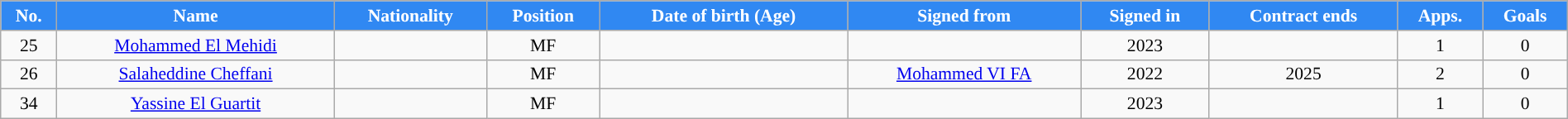<table class="wikitable sortable"  style="text-align:center; font-size:90%; width:100%;">
<tr>
<th style="background:#3088f2; color:#ffffff; ">No.</th>
<th style="background:#3088f2; color:#ffffff; ">Name</th>
<th style="background:#3088f2; color:#ffffff; ">Nationality</th>
<th style="background:#3088f2; color:#ffffff; ">Position</th>
<th style="background:#3088f2; color:#ffffff; ">Date of birth (Age)</th>
<th style="background:#3088f2; color:#ffffff; ">Signed from</th>
<th style="background:#3088f2; color:#ffffff; ">Signed in</th>
<th style="background:#3088f2; color:#ffffff; ">Contract ends</th>
<th style="background:#3088f2; color:#ffffff; ">Apps.</th>
<th style="background:#3088f2; color:#ffffff; ">Goals</th>
</tr>
<tr>
<td>25</td>
<td><a href='#'>Mohammed El Mehidi</a></td>
<td></td>
<td>MF</td>
<td></td>
<td></td>
<td>2023</td>
<td></td>
<td>1</td>
<td>0</td>
</tr>
<tr>
<td>26</td>
<td><a href='#'>Salaheddine Cheffani</a></td>
<td></td>
<td>MF</td>
<td></td>
<td><a href='#'>Mohammed VI FA</a></td>
<td>2022</td>
<td>2025</td>
<td>2</td>
<td>0</td>
</tr>
<tr>
<td>34</td>
<td><a href='#'>Yassine El Guartit</a></td>
<td></td>
<td>MF</td>
<td></td>
<td></td>
<td>2023</td>
<td></td>
<td>1</td>
<td>0</td>
</tr>
</table>
